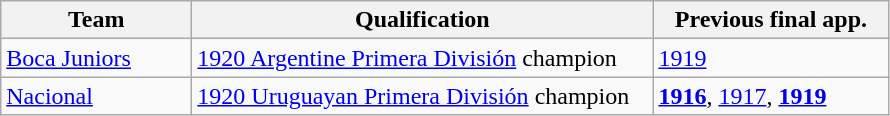<table class="wikitable">
<tr>
<th width=120px>Team</th>
<th width=300px>Qualification</th>
<th width=150px>Previous final app.</th>
</tr>
<tr>
<td> <a href='#'>Boca Juniors</a></td>
<td><a href='#'>1920 Argentine Primera División</a> champion</td>
<td><a href='#'>1919</a></td>
</tr>
<tr>
<td> <a href='#'>Nacional</a></td>
<td><a href='#'>1920 Uruguayan Primera División</a> champion</td>
<td><strong><a href='#'>1916</a></strong>, <a href='#'>1917</a>, <strong><a href='#'>1919</a></strong></td>
</tr>
</table>
